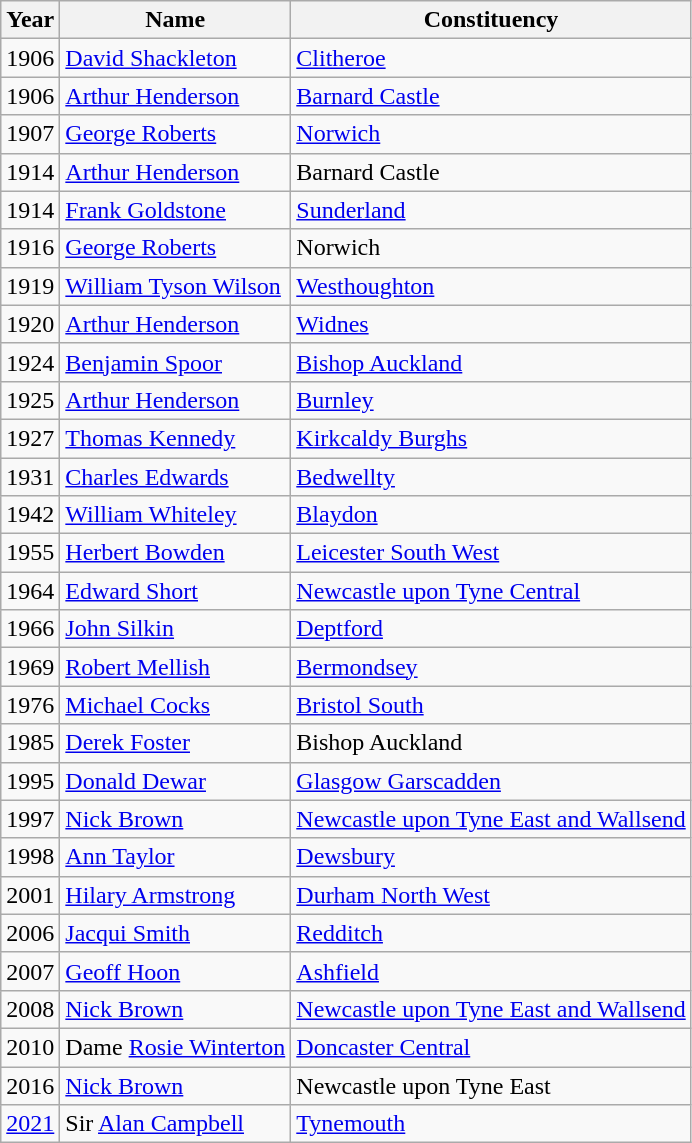<table class="wikitable sortable">
<tr>
<th>Year</th>
<th>Name</th>
<th>Constituency</th>
</tr>
<tr>
<td>1906</td>
<td><a href='#'>David Shackleton</a></td>
<td><a href='#'>Clitheroe</a></td>
</tr>
<tr>
<td>1906</td>
<td><a href='#'>Arthur Henderson</a></td>
<td><a href='#'>Barnard Castle</a></td>
</tr>
<tr>
<td>1907</td>
<td><a href='#'>George Roberts</a></td>
<td><a href='#'>Norwich</a></td>
</tr>
<tr>
<td>1914</td>
<td><a href='#'>Arthur Henderson</a></td>
<td>Barnard Castle</td>
</tr>
<tr>
<td>1914</td>
<td><a href='#'>Frank Goldstone</a></td>
<td><a href='#'>Sunderland</a></td>
</tr>
<tr>
<td>1916</td>
<td><a href='#'>George Roberts</a></td>
<td>Norwich</td>
</tr>
<tr>
<td>1919</td>
<td><a href='#'>William Tyson Wilson</a></td>
<td><a href='#'>Westhoughton</a></td>
</tr>
<tr>
<td>1920</td>
<td><a href='#'>Arthur Henderson</a></td>
<td><a href='#'>Widnes</a></td>
</tr>
<tr>
<td>1924</td>
<td><a href='#'>Benjamin Spoor</a></td>
<td><a href='#'>Bishop Auckland</a></td>
</tr>
<tr>
<td>1925</td>
<td><a href='#'>Arthur Henderson</a></td>
<td><a href='#'>Burnley</a></td>
</tr>
<tr>
<td>1927</td>
<td><a href='#'>Thomas Kennedy</a></td>
<td><a href='#'>Kirkcaldy Burghs</a></td>
</tr>
<tr>
<td>1931</td>
<td><a href='#'>Charles Edwards</a></td>
<td><a href='#'>Bedwellty</a></td>
</tr>
<tr>
<td>1942</td>
<td><a href='#'>William Whiteley</a></td>
<td><a href='#'>Blaydon</a></td>
</tr>
<tr>
<td>1955</td>
<td><a href='#'>Herbert Bowden</a></td>
<td><a href='#'>Leicester South West</a></td>
</tr>
<tr>
<td>1964</td>
<td><a href='#'>Edward Short</a></td>
<td><a href='#'>Newcastle upon Tyne Central</a></td>
</tr>
<tr>
<td>1966</td>
<td><a href='#'>John Silkin</a></td>
<td><a href='#'>Deptford</a></td>
</tr>
<tr>
<td>1969</td>
<td><a href='#'>Robert Mellish</a></td>
<td><a href='#'>Bermondsey</a></td>
</tr>
<tr>
<td>1976</td>
<td><a href='#'>Michael Cocks</a></td>
<td><a href='#'>Bristol South</a></td>
</tr>
<tr>
<td>1985</td>
<td><a href='#'>Derek Foster</a></td>
<td>Bishop Auckland</td>
</tr>
<tr>
<td>1995</td>
<td><a href='#'>Donald Dewar</a></td>
<td><a href='#'>Glasgow Garscadden</a></td>
</tr>
<tr>
<td>1997</td>
<td><a href='#'>Nick Brown</a></td>
<td><a href='#'>Newcastle upon Tyne East and Wallsend</a></td>
</tr>
<tr>
<td>1998</td>
<td><a href='#'>Ann Taylor</a></td>
<td><a href='#'>Dewsbury</a></td>
</tr>
<tr>
<td>2001</td>
<td><a href='#'>Hilary Armstrong</a></td>
<td><a href='#'>Durham North West</a></td>
</tr>
<tr>
<td>2006</td>
<td><a href='#'>Jacqui Smith</a></td>
<td><a href='#'>Redditch</a></td>
</tr>
<tr>
<td>2007</td>
<td><a href='#'>Geoff Hoon</a></td>
<td><a href='#'>Ashfield</a></td>
</tr>
<tr>
<td>2008</td>
<td><a href='#'>Nick Brown</a></td>
<td><a href='#'>Newcastle upon Tyne East and Wallsend</a></td>
</tr>
<tr>
<td>2010</td>
<td>Dame <a href='#'>Rosie Winterton</a></td>
<td><a href='#'>Doncaster Central</a></td>
</tr>
<tr>
<td>2016</td>
<td><a href='#'>Nick Brown</a></td>
<td>Newcastle upon Tyne East</td>
</tr>
<tr>
<td><a href='#'>2021</a></td>
<td>Sir <a href='#'>Alan Campbell</a></td>
<td><a href='#'>Tynemouth</a></td>
</tr>
</table>
